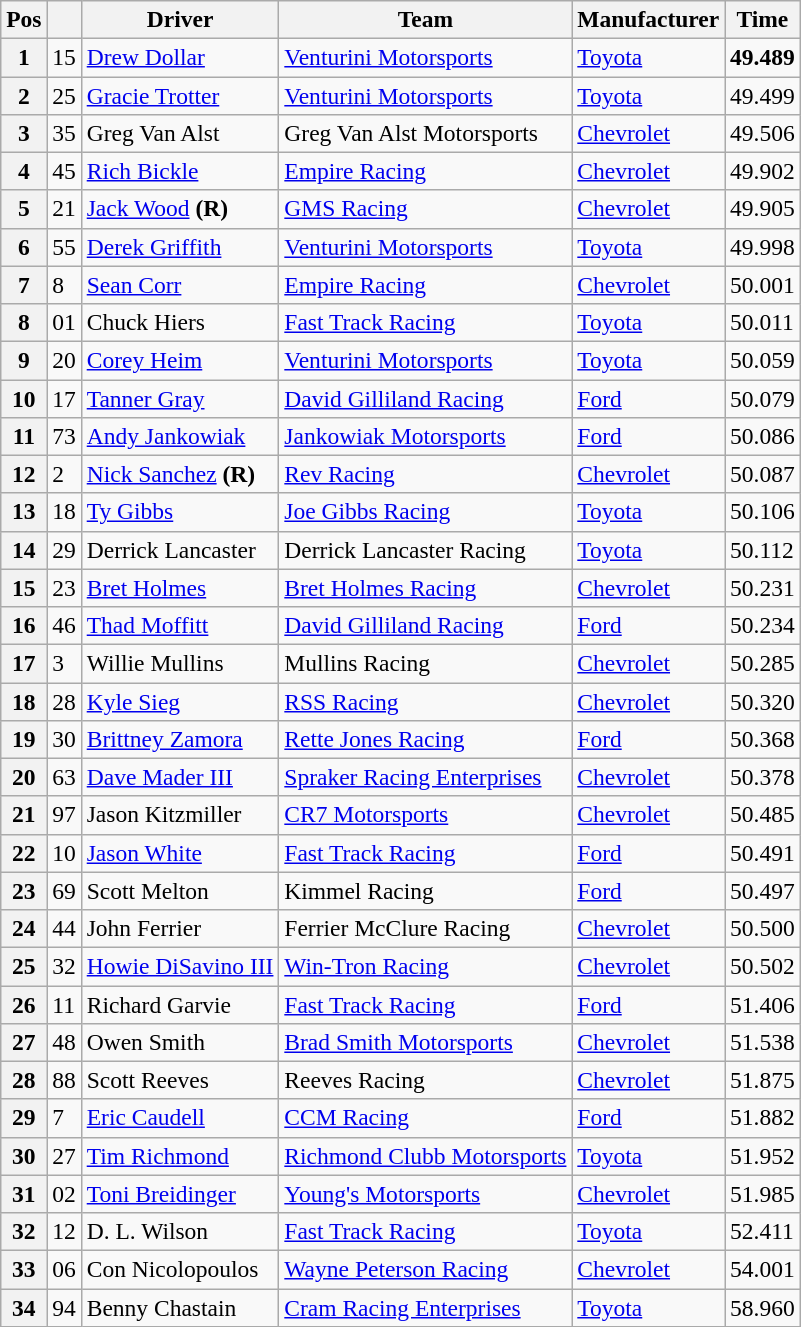<table class="wikitable" style="font-size:98%">
<tr>
<th>Pos</th>
<th></th>
<th>Driver</th>
<th>Team</th>
<th>Manufacturer</th>
<th>Time</th>
</tr>
<tr>
<th>1</th>
<td>15</td>
<td><a href='#'>Drew Dollar</a></td>
<td><a href='#'>Venturini Motorsports</a></td>
<td><a href='#'>Toyota</a></td>
<td><strong>49.489</strong></td>
</tr>
<tr>
<th>2</th>
<td>25</td>
<td><a href='#'>Gracie Trotter</a></td>
<td><a href='#'>Venturini Motorsports</a></td>
<td><a href='#'>Toyota</a></td>
<td>49.499</td>
</tr>
<tr>
<th>3</th>
<td>35</td>
<td>Greg Van Alst</td>
<td>Greg Van Alst Motorsports</td>
<td><a href='#'>Chevrolet</a></td>
<td>49.506</td>
</tr>
<tr>
<th>4</th>
<td>45</td>
<td><a href='#'>Rich Bickle</a></td>
<td><a href='#'>Empire Racing</a></td>
<td><a href='#'>Chevrolet</a></td>
<td>49.902</td>
</tr>
<tr>
<th>5</th>
<td>21</td>
<td><a href='#'>Jack Wood</a> <strong>(R)</strong></td>
<td><a href='#'>GMS Racing</a></td>
<td><a href='#'>Chevrolet</a></td>
<td>49.905</td>
</tr>
<tr>
<th>6</th>
<td>55</td>
<td><a href='#'>Derek Griffith</a></td>
<td><a href='#'>Venturini Motorsports</a></td>
<td><a href='#'>Toyota</a></td>
<td>49.998</td>
</tr>
<tr>
<th>7</th>
<td>8</td>
<td><a href='#'>Sean Corr</a></td>
<td><a href='#'>Empire Racing</a></td>
<td><a href='#'>Chevrolet</a></td>
<td>50.001</td>
</tr>
<tr>
<th>8</th>
<td>01</td>
<td>Chuck Hiers</td>
<td><a href='#'>Fast Track Racing</a></td>
<td><a href='#'>Toyota</a></td>
<td>50.011</td>
</tr>
<tr>
<th>9</th>
<td>20</td>
<td><a href='#'>Corey Heim</a></td>
<td><a href='#'>Venturini Motorsports</a></td>
<td><a href='#'>Toyota</a></td>
<td>50.059</td>
</tr>
<tr>
<th>10</th>
<td>17</td>
<td><a href='#'>Tanner Gray</a></td>
<td><a href='#'>David Gilliland Racing</a></td>
<td><a href='#'>Ford</a></td>
<td>50.079</td>
</tr>
<tr>
<th>11</th>
<td>73</td>
<td><a href='#'>Andy Jankowiak</a></td>
<td><a href='#'>Jankowiak Motorsports</a></td>
<td><a href='#'>Ford</a></td>
<td>50.086</td>
</tr>
<tr>
<th>12</th>
<td>2</td>
<td><a href='#'>Nick Sanchez</a> <strong>(R)</strong></td>
<td><a href='#'>Rev Racing</a></td>
<td><a href='#'>Chevrolet</a></td>
<td>50.087</td>
</tr>
<tr>
<th>13</th>
<td>18</td>
<td><a href='#'>Ty Gibbs</a></td>
<td><a href='#'>Joe Gibbs Racing</a></td>
<td><a href='#'>Toyota</a></td>
<td>50.106</td>
</tr>
<tr>
<th>14</th>
<td>29</td>
<td>Derrick Lancaster</td>
<td>Derrick Lancaster Racing</td>
<td><a href='#'>Toyota</a></td>
<td>50.112</td>
</tr>
<tr>
<th>15</th>
<td>23</td>
<td><a href='#'>Bret Holmes</a></td>
<td><a href='#'>Bret Holmes Racing</a></td>
<td><a href='#'>Chevrolet</a></td>
<td>50.231</td>
</tr>
<tr>
<th>16</th>
<td>46</td>
<td><a href='#'>Thad Moffitt</a></td>
<td><a href='#'>David Gilliland Racing</a></td>
<td><a href='#'>Ford</a></td>
<td>50.234</td>
</tr>
<tr>
<th>17</th>
<td>3</td>
<td>Willie Mullins</td>
<td>Mullins Racing</td>
<td><a href='#'>Chevrolet</a></td>
<td>50.285</td>
</tr>
<tr>
<th>18</th>
<td>28</td>
<td><a href='#'>Kyle Sieg</a></td>
<td><a href='#'>RSS Racing</a></td>
<td><a href='#'>Chevrolet</a></td>
<td>50.320</td>
</tr>
<tr>
<th>19</th>
<td>30</td>
<td><a href='#'>Brittney Zamora</a></td>
<td><a href='#'>Rette Jones Racing</a></td>
<td><a href='#'>Ford</a></td>
<td>50.368</td>
</tr>
<tr>
<th>20</th>
<td>63</td>
<td><a href='#'>Dave Mader III</a></td>
<td><a href='#'>Spraker Racing Enterprises</a></td>
<td><a href='#'>Chevrolet</a></td>
<td>50.378</td>
</tr>
<tr>
<th>21</th>
<td>97</td>
<td>Jason Kitzmiller</td>
<td><a href='#'>CR7 Motorsports</a></td>
<td><a href='#'>Chevrolet</a></td>
<td>50.485</td>
</tr>
<tr>
<th>22</th>
<td>10</td>
<td><a href='#'>Jason White</a></td>
<td><a href='#'>Fast Track Racing</a></td>
<td><a href='#'>Ford</a></td>
<td>50.491</td>
</tr>
<tr>
<th>23</th>
<td>69</td>
<td>Scott Melton</td>
<td>Kimmel Racing</td>
<td><a href='#'>Ford</a></td>
<td>50.497</td>
</tr>
<tr>
<th>24</th>
<td>44</td>
<td>John Ferrier</td>
<td>Ferrier McClure Racing</td>
<td><a href='#'>Chevrolet</a></td>
<td>50.500</td>
</tr>
<tr>
<th>25</th>
<td>32</td>
<td><a href='#'>Howie DiSavino III</a></td>
<td><a href='#'>Win-Tron Racing</a></td>
<td><a href='#'>Chevrolet</a></td>
<td>50.502</td>
</tr>
<tr>
<th>26</th>
<td>11</td>
<td>Richard Garvie</td>
<td><a href='#'>Fast Track Racing</a></td>
<td><a href='#'>Ford</a></td>
<td>51.406</td>
</tr>
<tr>
<th>27</th>
<td>48</td>
<td>Owen Smith</td>
<td><a href='#'>Brad Smith Motorsports</a></td>
<td><a href='#'>Chevrolet</a></td>
<td>51.538</td>
</tr>
<tr>
<th>28</th>
<td>88</td>
<td>Scott Reeves</td>
<td>Reeves Racing</td>
<td><a href='#'>Chevrolet</a></td>
<td>51.875</td>
</tr>
<tr>
<th>29</th>
<td>7</td>
<td><a href='#'>Eric Caudell</a></td>
<td><a href='#'>CCM Racing</a></td>
<td><a href='#'>Ford</a></td>
<td>51.882</td>
</tr>
<tr>
<th>30</th>
<td>27</td>
<td><a href='#'>Tim Richmond</a></td>
<td><a href='#'>Richmond Clubb Motorsports</a></td>
<td><a href='#'>Toyota</a></td>
<td>51.952</td>
</tr>
<tr>
<th>31</th>
<td>02</td>
<td><a href='#'>Toni Breidinger</a></td>
<td><a href='#'>Young's Motorsports</a></td>
<td><a href='#'>Chevrolet</a></td>
<td>51.985</td>
</tr>
<tr>
<th>32</th>
<td>12</td>
<td>D. L. Wilson</td>
<td><a href='#'>Fast Track Racing</a></td>
<td><a href='#'>Toyota</a></td>
<td>52.411</td>
</tr>
<tr>
<th>33</th>
<td>06</td>
<td>Con Nicolopoulos</td>
<td><a href='#'>Wayne Peterson Racing</a></td>
<td><a href='#'>Chevrolet</a></td>
<td>54.001</td>
</tr>
<tr>
<th>34</th>
<td>94</td>
<td>Benny Chastain</td>
<td><a href='#'>Cram Racing Enterprises</a></td>
<td><a href='#'>Toyota</a></td>
<td>58.960</td>
</tr>
</table>
